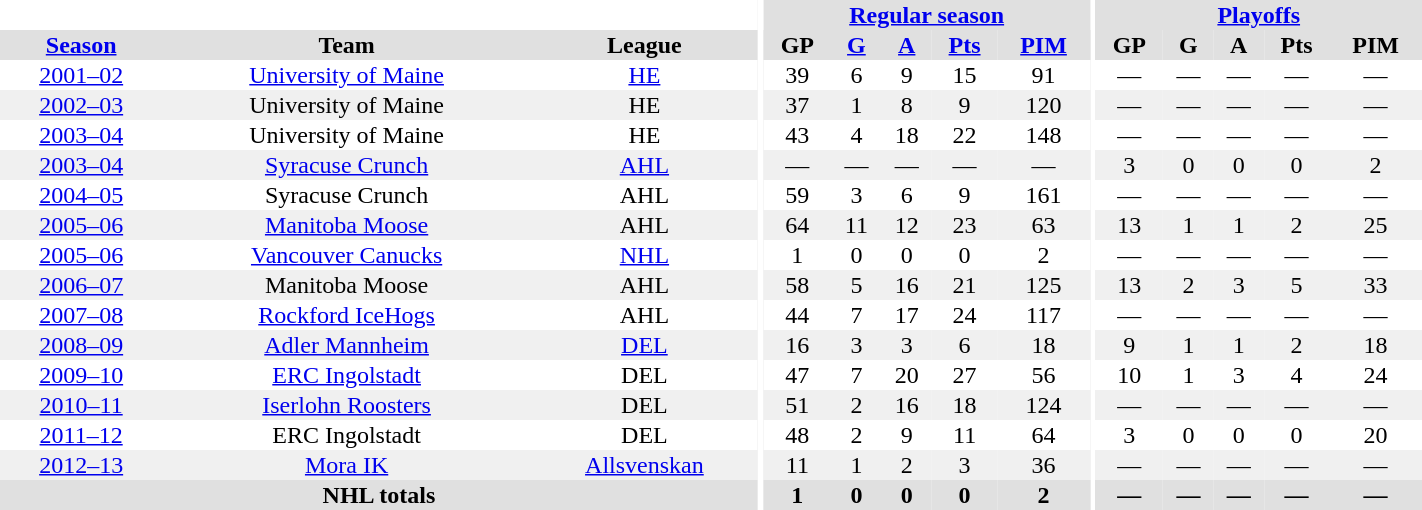<table border="0" cellpadding="1" cellspacing="0" style="text-align:center; width:75%">
<tr bgcolor="#e0e0e0">
<th colspan="3" bgcolor="#ffffff"></th>
<th rowspan="99" bgcolor="#ffffff"></th>
<th colspan="5"><a href='#'>Regular season</a></th>
<th rowspan="99" bgcolor="#ffffff"></th>
<th colspan="5"><a href='#'>Playoffs</a></th>
</tr>
<tr bgcolor="#e0e0e0">
<th><a href='#'>Season</a></th>
<th>Team</th>
<th>League</th>
<th>GP</th>
<th><a href='#'>G</a></th>
<th><a href='#'>A</a></th>
<th><a href='#'>Pts</a></th>
<th><a href='#'>PIM</a></th>
<th>GP</th>
<th>G</th>
<th>A</th>
<th>Pts</th>
<th>PIM</th>
</tr>
<tr ALIGN="center">
<td><a href='#'>2001–02</a></td>
<td><a href='#'>University of Maine</a></td>
<td><a href='#'>HE</a></td>
<td>39</td>
<td>6</td>
<td>9</td>
<td>15</td>
<td>91</td>
<td>—</td>
<td>—</td>
<td>—</td>
<td>—</td>
<td>—</td>
</tr>
<tr ALIGN="center" bgcolor="#f0f0f0">
<td><a href='#'>2002–03</a></td>
<td>University of Maine</td>
<td>HE</td>
<td>37</td>
<td>1</td>
<td>8</td>
<td>9</td>
<td>120</td>
<td>—</td>
<td>—</td>
<td>—</td>
<td>—</td>
<td>—</td>
</tr>
<tr ALIGN="center">
<td><a href='#'>2003–04</a></td>
<td>University of Maine</td>
<td>HE</td>
<td>43</td>
<td>4</td>
<td>18</td>
<td>22</td>
<td>148</td>
<td>—</td>
<td>—</td>
<td>—</td>
<td>—</td>
<td>—</td>
</tr>
<tr ALIGN="center" bgcolor="#f0f0f0">
<td><a href='#'>2003–04</a></td>
<td><a href='#'>Syracuse Crunch</a></td>
<td><a href='#'>AHL</a></td>
<td>—</td>
<td>—</td>
<td>—</td>
<td>—</td>
<td>—</td>
<td>3</td>
<td>0</td>
<td>0</td>
<td>0</td>
<td>2</td>
</tr>
<tr ALIGN="center">
<td><a href='#'>2004–05</a></td>
<td>Syracuse Crunch</td>
<td>AHL</td>
<td>59</td>
<td>3</td>
<td>6</td>
<td>9</td>
<td>161</td>
<td>—</td>
<td>—</td>
<td>—</td>
<td>—</td>
<td>—</td>
</tr>
<tr ALIGN="center" bgcolor="#f0f0f0">
<td><a href='#'>2005–06</a></td>
<td><a href='#'>Manitoba Moose</a></td>
<td>AHL</td>
<td>64</td>
<td>11</td>
<td>12</td>
<td>23</td>
<td>63</td>
<td>13</td>
<td>1</td>
<td>1</td>
<td>2</td>
<td>25</td>
</tr>
<tr ALIGN="center">
<td><a href='#'>2005–06</a></td>
<td><a href='#'>Vancouver Canucks</a></td>
<td><a href='#'>NHL</a></td>
<td>1</td>
<td>0</td>
<td>0</td>
<td>0</td>
<td>2</td>
<td>—</td>
<td>—</td>
<td>—</td>
<td>—</td>
<td>—</td>
</tr>
<tr ALIGN="center" bgcolor="#f0f0f0">
<td><a href='#'>2006–07</a></td>
<td>Manitoba Moose</td>
<td>AHL</td>
<td>58</td>
<td>5</td>
<td>16</td>
<td>21</td>
<td>125</td>
<td>13</td>
<td>2</td>
<td>3</td>
<td>5</td>
<td>33</td>
</tr>
<tr ALIGN="center">
<td><a href='#'>2007–08</a></td>
<td><a href='#'>Rockford IceHogs</a></td>
<td>AHL</td>
<td>44</td>
<td>7</td>
<td>17</td>
<td>24</td>
<td>117</td>
<td>—</td>
<td>—</td>
<td>—</td>
<td>—</td>
<td>—</td>
</tr>
<tr ALIGN="center" bgcolor="#f0f0f0">
<td><a href='#'>2008–09</a></td>
<td><a href='#'>Adler Mannheim</a></td>
<td><a href='#'>DEL</a></td>
<td>16</td>
<td>3</td>
<td>3</td>
<td>6</td>
<td>18</td>
<td>9</td>
<td>1</td>
<td>1</td>
<td>2</td>
<td>18</td>
</tr>
<tr ALIGN="center">
<td><a href='#'>2009–10</a></td>
<td><a href='#'>ERC Ingolstadt</a></td>
<td>DEL</td>
<td>47</td>
<td>7</td>
<td>20</td>
<td>27</td>
<td>56</td>
<td>10</td>
<td>1</td>
<td>3</td>
<td>4</td>
<td>24</td>
</tr>
<tr ALIGN="center" bgcolor="#f0f0f0">
<td><a href='#'>2010–11</a></td>
<td><a href='#'>Iserlohn Roosters</a></td>
<td>DEL</td>
<td>51</td>
<td>2</td>
<td>16</td>
<td>18</td>
<td>124</td>
<td>—</td>
<td>—</td>
<td>—</td>
<td>—</td>
<td>—</td>
</tr>
<tr ALIGN="center">
<td><a href='#'>2011–12</a></td>
<td>ERC Ingolstadt</td>
<td>DEL</td>
<td>48</td>
<td>2</td>
<td>9</td>
<td>11</td>
<td>64</td>
<td>3</td>
<td>0</td>
<td>0</td>
<td>0</td>
<td>20</td>
</tr>
<tr ALIGN="center" bgcolor="#f0f0f0">
<td><a href='#'>2012–13</a></td>
<td><a href='#'>Mora IK</a></td>
<td><a href='#'>Allsvenskan</a></td>
<td>11</td>
<td>1</td>
<td>2</td>
<td>3</td>
<td>36</td>
<td>—</td>
<td>—</td>
<td>—</td>
<td>—</td>
<td>—</td>
</tr>
<tr bgcolor="#e0e0e0">
<th colspan="3">NHL totals</th>
<th>1</th>
<th>0</th>
<th>0</th>
<th>0</th>
<th>2</th>
<th>—</th>
<th>—</th>
<th>—</th>
<th>—</th>
<th>—</th>
</tr>
</table>
